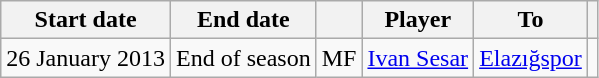<table class="wikitable" style="text-align:center;">
<tr>
<th>Start date</th>
<th>End date</th>
<th></th>
<th>Player</th>
<th>To</th>
<th></th>
</tr>
<tr>
<td>26 January 2013</td>
<td>End of season</td>
<td>MF</td>
<td style="text-align:left"> <a href='#'>Ivan Sesar</a></td>
<td style="text-align:left"> <a href='#'>Elazığspor</a></td>
<td></td>
</tr>
</table>
